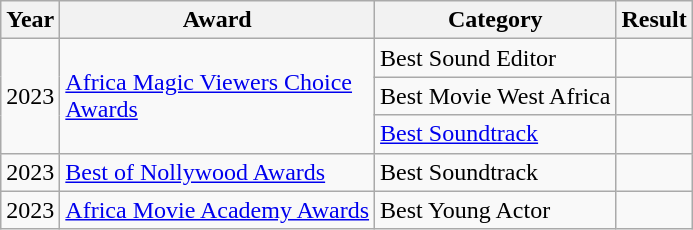<table class="wikitable">
<tr>
<th>Year</th>
<th>Award</th>
<th>Category</th>
<th>Result</th>
</tr>
<tr>
<td rowspan="3">2023</td>
<td rowspan="3"><a href='#'>Africa Magic Viewers Choice</a><br><a href='#'>Awards</a></td>
<td>Best Sound Editor</td>
<td></td>
</tr>
<tr>
<td>Best Movie West Africa</td>
<td></td>
</tr>
<tr>
<td><a href='#'>Best Soundtrack</a></td>
<td></td>
</tr>
<tr>
<td>2023</td>
<td><a href='#'>Best of Nollywood Awards</a></td>
<td>Best Soundtrack</td>
<td></td>
</tr>
<tr>
<td>2023</td>
<td><a href='#'>Africa Movie Academy Awards</a></td>
<td>Best Young Actor</td>
<td></td>
</tr>
</table>
